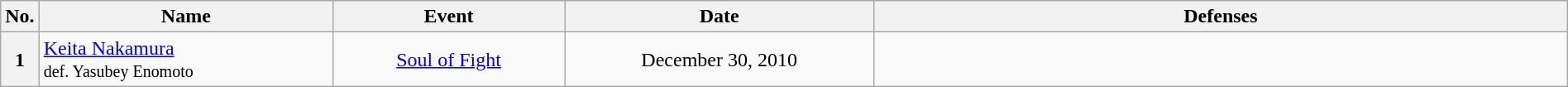<table class="wikitable" width=100%>
<tr>
<th width=1%>No.</th>
<th width=19%>Name</th>
<th width=15%>Event</th>
<th width=20%>Date</th>
<th width=45%>Defenses</th>
</tr>
<tr>
<th>1</th>
<td align=left><a href='#'>Keita Nakamura</a><br><small>def. Yasubey Enomoto</small></td>
<td align=center><a href='#'>Soul of Fight</a><br></td>
<td align=center>December 30, 2010</td>
<td></td>
</tr>
</table>
